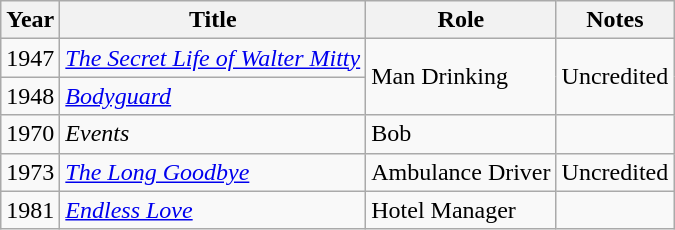<table class="wikitable">
<tr>
<th>Year</th>
<th>Title</th>
<th>Role</th>
<th>Notes</th>
</tr>
<tr>
<td>1947</td>
<td><em><a href='#'>The Secret Life of Walter Mitty</a></em></td>
<td rowspan=2>Man Drinking</td>
<td rowspan=2>Uncredited</td>
</tr>
<tr>
<td>1948</td>
<td><em><a href='#'>Bodyguard</a></em></td>
</tr>
<tr>
<td>1970</td>
<td><em>Events</em></td>
<td>Bob</td>
<td></td>
</tr>
<tr>
<td>1973</td>
<td><em><a href='#'>The Long Goodbye</a></em></td>
<td>Ambulance Driver</td>
<td>Uncredited</td>
</tr>
<tr>
<td>1981</td>
<td><em><a href='#'>Endless Love</a></em></td>
<td>Hotel Manager</td>
<td></td>
</tr>
</table>
